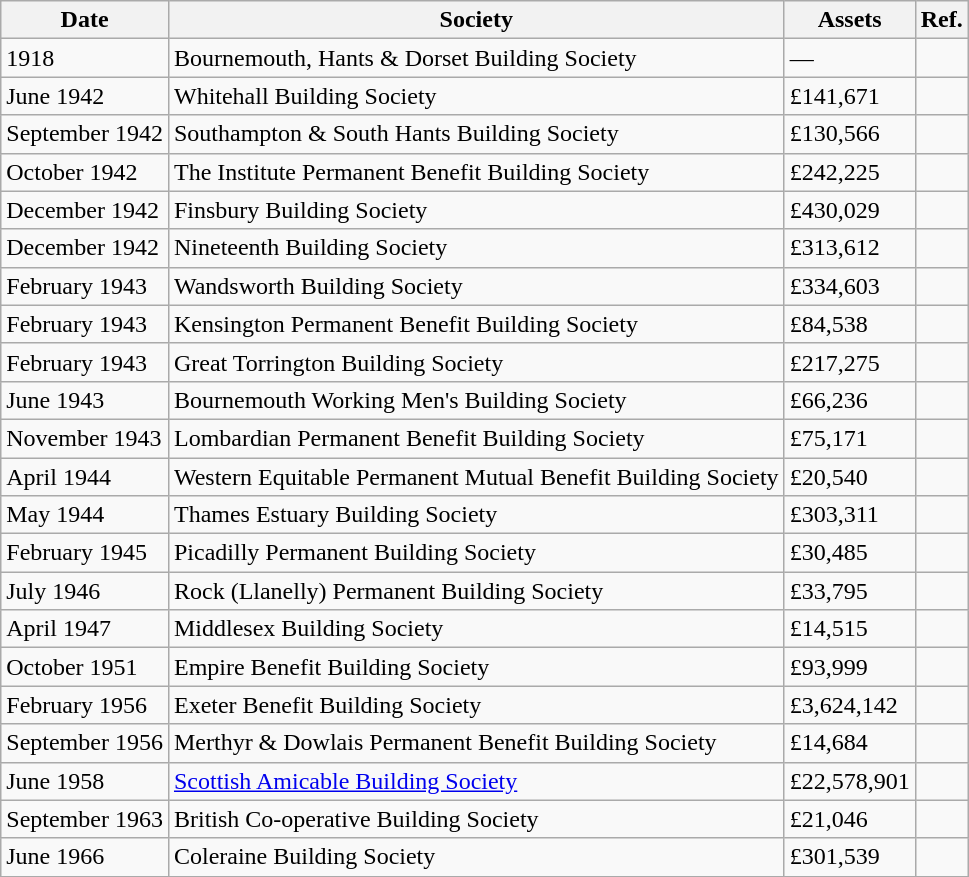<table class="wikitable" style="text-align:left">
<tr>
<th>Date</th>
<th>Society</th>
<th>Assets</th>
<th>Ref.</th>
</tr>
<tr>
<td>1918</td>
<td>Bournemouth, Hants & Dorset Building Society</td>
<td>—</td>
<td></td>
</tr>
<tr>
<td>June 1942</td>
<td>Whitehall Building Society</td>
<td>£141,671</td>
<td></td>
</tr>
<tr>
<td>September 1942</td>
<td>Southampton & South Hants Building Society</td>
<td>£130,566</td>
<td></td>
</tr>
<tr>
<td>October 1942</td>
<td>The Institute Permanent Benefit Building Society</td>
<td>£242,225</td>
<td></td>
</tr>
<tr>
<td>December 1942</td>
<td>Finsbury Building Society</td>
<td>£430,029</td>
<td></td>
</tr>
<tr>
<td>December 1942</td>
<td>Nineteenth Building Society</td>
<td>£313,612</td>
<td></td>
</tr>
<tr>
<td>February 1943</td>
<td>Wandsworth Building Society</td>
<td>£334,603</td>
<td></td>
</tr>
<tr>
<td>February 1943</td>
<td>Kensington Permanent Benefit Building Society</td>
<td>£84,538</td>
<td></td>
</tr>
<tr>
<td>February 1943</td>
<td>Great Torrington Building Society</td>
<td>£217,275</td>
<td></td>
</tr>
<tr>
<td>June 1943</td>
<td>Bournemouth Working Men's Building Society</td>
<td>£66,236</td>
<td></td>
</tr>
<tr>
<td>November 1943</td>
<td>Lombardian Permanent Benefit Building Society</td>
<td>£75,171</td>
<td></td>
</tr>
<tr>
<td>April 1944</td>
<td>Western Equitable Permanent Mutual Benefit Building Society</td>
<td>£20,540</td>
<td></td>
</tr>
<tr>
<td>May 1944</td>
<td>Thames Estuary Building Society</td>
<td>£303,311</td>
<td></td>
</tr>
<tr>
<td>February 1945</td>
<td>Picadilly Permanent Building Society</td>
<td>£30,485</td>
<td></td>
</tr>
<tr>
<td>July 1946</td>
<td>Rock (Llanelly) Permanent Building Society</td>
<td>£33,795</td>
<td></td>
</tr>
<tr>
<td>April 1947</td>
<td>Middlesex Building Society</td>
<td>£14,515</td>
<td></td>
</tr>
<tr>
<td>October 1951</td>
<td>Empire Benefit Building Society</td>
<td>£93,999</td>
<td></td>
</tr>
<tr>
<td>February 1956</td>
<td>Exeter Benefit Building Society</td>
<td>£3,624,142</td>
<td></td>
</tr>
<tr>
<td>September 1956</td>
<td>Merthyr & Dowlais Permanent Benefit Building Society</td>
<td>£14,684</td>
<td></td>
</tr>
<tr>
<td>June 1958</td>
<td><a href='#'>Scottish Amicable Building Society</a></td>
<td>£22,578,901</td>
<td></td>
</tr>
<tr>
<td>September 1963</td>
<td>British Co-operative Building Society</td>
<td>£21,046</td>
<td></td>
</tr>
<tr>
<td>June 1966</td>
<td>Coleraine Building Society</td>
<td>£301,539</td>
<td></td>
</tr>
<tr>
</tr>
</table>
